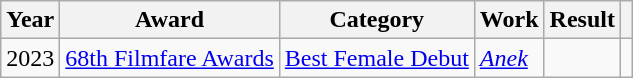<table class="wikitable">
<tr>
<th>Year</th>
<th>Award</th>
<th>Category</th>
<th>Work</th>
<th>Result</th>
<th></th>
</tr>
<tr>
<td>2023</td>
<td><a href='#'>68th Filmfare Awards</a></td>
<td><a href='#'>Best Female Debut</a></td>
<td><em><a href='#'>Anek</a></em></td>
<td></td>
<td></td>
</tr>
</table>
